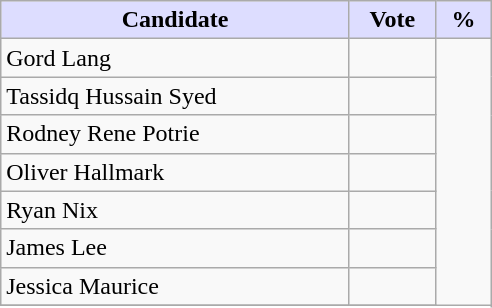<table class="wikitable">
<tr>
<th style="background:#ddf; width:225px;">Candidate</th>
<th style="background:#ddf; width:50px;">Vote</th>
<th style="background:#ddf; width:30px;">%</th>
</tr>
<tr>
<td>Gord Lang</td>
<td></td>
</tr>
<tr>
<td>Tassidq Hussain Syed</td>
<td></td>
</tr>
<tr>
<td>Rodney Rene Potrie</td>
<td></td>
</tr>
<tr>
<td>Oliver Hallmark</td>
<td></td>
</tr>
<tr>
<td>Ryan Nix</td>
<td></td>
</tr>
<tr>
<td>James Lee</td>
<td></td>
</tr>
<tr>
<td>Jessica Maurice</td>
<td></td>
</tr>
<tr>
</tr>
</table>
